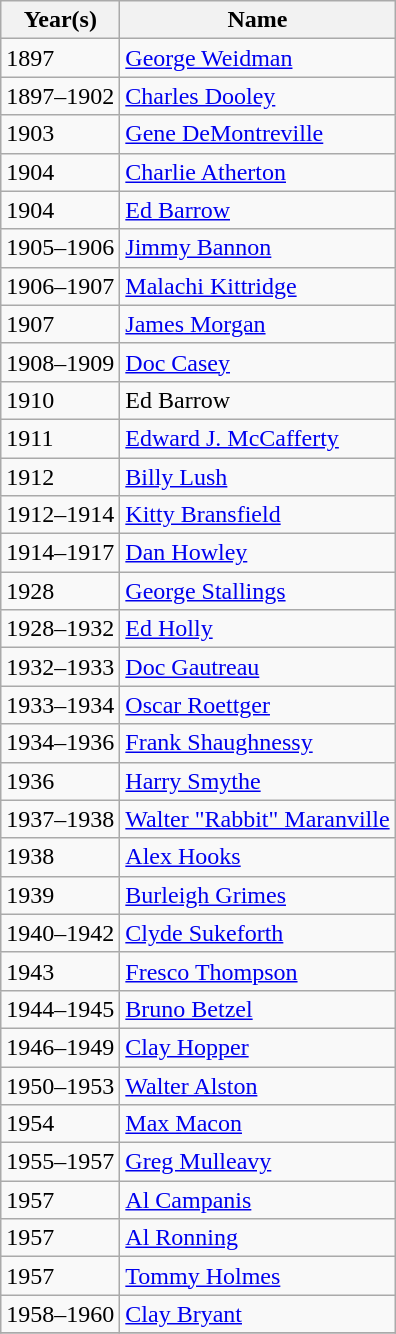<table class="wikitable">
<tr>
<th>Year(s)</th>
<th>Name</th>
</tr>
<tr>
<td>1897</td>
<td><a href='#'>George Weidman</a></td>
</tr>
<tr>
<td>1897–1902</td>
<td><a href='#'>Charles Dooley</a></td>
</tr>
<tr>
<td>1903</td>
<td><a href='#'>Gene DeMontreville</a></td>
</tr>
<tr>
<td>1904</td>
<td><a href='#'>Charlie Atherton</a></td>
</tr>
<tr>
<td>1904</td>
<td><a href='#'>Ed Barrow</a></td>
</tr>
<tr>
<td>1905–1906</td>
<td><a href='#'>Jimmy Bannon</a></td>
</tr>
<tr>
<td>1906–1907</td>
<td><a href='#'>Malachi Kittridge</a></td>
</tr>
<tr>
<td>1907</td>
<td><a href='#'>James Morgan</a></td>
</tr>
<tr>
<td>1908–1909</td>
<td><a href='#'>Doc Casey</a></td>
</tr>
<tr>
<td>1910</td>
<td>Ed Barrow</td>
</tr>
<tr>
<td>1911</td>
<td><a href='#'>Edward J. McCafferty</a></td>
</tr>
<tr>
<td>1912</td>
<td><a href='#'>Billy Lush</a></td>
</tr>
<tr>
<td>1912–1914</td>
<td><a href='#'>Kitty Bransfield</a></td>
</tr>
<tr>
<td>1914–1917</td>
<td><a href='#'>Dan Howley</a></td>
</tr>
<tr>
<td>1928</td>
<td><a href='#'>George Stallings</a></td>
</tr>
<tr>
<td>1928–1932</td>
<td><a href='#'>Ed Holly</a></td>
</tr>
<tr>
<td>1932–1933</td>
<td><a href='#'>Doc Gautreau</a></td>
</tr>
<tr>
<td>1933–1934</td>
<td><a href='#'>Oscar Roettger</a></td>
</tr>
<tr>
<td>1934–1936</td>
<td><a href='#'>Frank Shaughnessy</a></td>
</tr>
<tr>
<td>1936</td>
<td><a href='#'>Harry Smythe</a></td>
</tr>
<tr>
<td>1937–1938</td>
<td><a href='#'>Walter "Rabbit" Maranville</a></td>
</tr>
<tr>
<td>1938</td>
<td><a href='#'>Alex Hooks</a></td>
</tr>
<tr>
<td>1939</td>
<td><a href='#'>Burleigh Grimes</a></td>
</tr>
<tr>
<td>1940–1942</td>
<td><a href='#'>Clyde Sukeforth</a></td>
</tr>
<tr>
<td>1943</td>
<td><a href='#'>Fresco Thompson</a></td>
</tr>
<tr>
<td>1944–1945</td>
<td><a href='#'>Bruno Betzel</a></td>
</tr>
<tr>
<td>1946–1949</td>
<td><a href='#'>Clay Hopper</a></td>
</tr>
<tr>
<td>1950–1953</td>
<td><a href='#'>Walter Alston</a></td>
</tr>
<tr>
<td>1954</td>
<td><a href='#'>Max Macon</a></td>
</tr>
<tr>
<td>1955–1957</td>
<td><a href='#'>Greg Mulleavy</a></td>
</tr>
<tr>
<td>1957</td>
<td><a href='#'>Al Campanis</a></td>
</tr>
<tr>
<td>1957</td>
<td><a href='#'>Al Ronning</a></td>
</tr>
<tr>
<td>1957</td>
<td><a href='#'>Tommy Holmes</a></td>
</tr>
<tr>
<td>1958–1960</td>
<td><a href='#'>Clay Bryant</a></td>
</tr>
<tr>
</tr>
</table>
